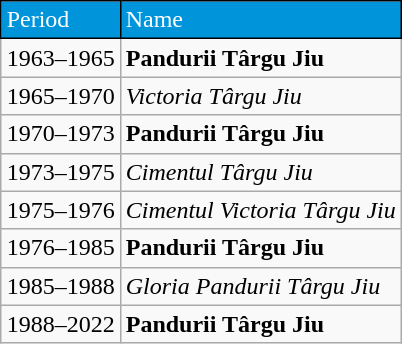<table class="wikitable" style="text-align: left" align="right">
<tr>
<td style="background:#0094da;color:white;border:1px solid black">Period</td>
<td style="background:#0094da;color:white;border:1px solid black">Name</td>
</tr>
<tr>
<td>1963–1965</td>
<td align=left><strong>Pandurii Târgu Jiu</strong></td>
</tr>
<tr>
<td>1965–1970</td>
<td align=left><em>Victoria Târgu Jiu</em></td>
</tr>
<tr>
<td>1970–1973</td>
<td align=left><strong>Pandurii Târgu Jiu</strong></td>
</tr>
<tr>
<td>1973–1975</td>
<td align=left><em>Cimentul Târgu Jiu</em></td>
</tr>
<tr>
<td>1975–1976</td>
<td align=left><em>Cimentul Victoria Târgu Jiu</em></td>
</tr>
<tr>
<td>1976–1985</td>
<td align=left><strong>Pandurii Târgu Jiu</strong></td>
</tr>
<tr>
<td>1985–1988</td>
<td align=left><em>Gloria Pandurii Târgu Jiu</em></td>
</tr>
<tr>
<td>1988–2022</td>
<td align=left><strong>Pandurii Târgu Jiu</strong></td>
</tr>
</table>
